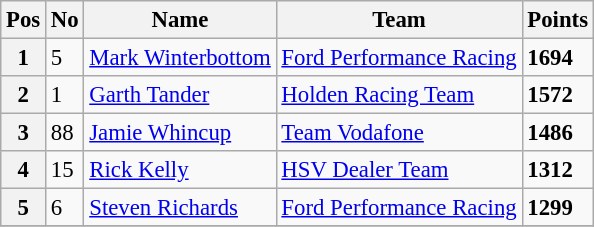<table class="wikitable" style="font-size: 95%;">
<tr>
<th>Pos</th>
<th>No</th>
<th>Name</th>
<th>Team</th>
<th>Points</th>
</tr>
<tr>
<th>1</th>
<td>5</td>
<td><a href='#'>Mark Winterbottom</a></td>
<td><a href='#'>Ford Performance Racing</a></td>
<td><strong>1694</strong></td>
</tr>
<tr>
<th>2</th>
<td>1</td>
<td><a href='#'>Garth Tander</a></td>
<td><a href='#'>Holden Racing Team</a></td>
<td><strong>1572</strong></td>
</tr>
<tr>
<th>3</th>
<td>88</td>
<td><a href='#'>Jamie Whincup</a></td>
<td><a href='#'>Team Vodafone</a></td>
<td><strong>1486</strong></td>
</tr>
<tr>
<th>4</th>
<td>15</td>
<td><a href='#'>Rick Kelly</a></td>
<td><a href='#'>HSV Dealer Team</a></td>
<td><strong>1312</strong></td>
</tr>
<tr>
<th>5</th>
<td>6</td>
<td><a href='#'>Steven Richards</a></td>
<td><a href='#'>Ford Performance Racing</a></td>
<td><strong>1299</strong></td>
</tr>
<tr>
</tr>
</table>
